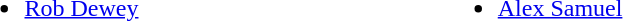<table style="width:100%;">
<tr>
<td style="vertical-align:top; width:20%;"><br><ul><li> <a href='#'>Rob Dewey</a></li></ul></td>
<td style="vertical-align:top; width:20%;"><br><ul><li> <a href='#'>Alex Samuel</a></li></ul></td>
<td style="vertical-align:top; width:20%;"></td>
<td style="vertical-align:top; width:20%;"></td>
</tr>
</table>
